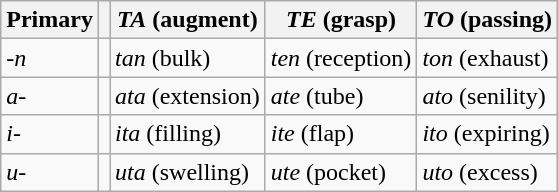<table class="wikitable">
<tr>
<th>Primary</th>
<th></th>
<th><em>TA</em> (augment)</th>
<th><em>TE</em> (grasp)</th>
<th><em>TO</em> (passing)</th>
</tr>
<tr>
<td><em>-n</em></td>
<td></td>
<td><em>tan</em> (bulk)</td>
<td><em>ten</em> (reception)</td>
<td><em>ton</em> (exhaust)</td>
</tr>
<tr>
<td><em>a-</em></td>
<td></td>
<td><em>ata</em> (extension)</td>
<td><em>ate</em> (tube)</td>
<td><em>ato</em> (senility)</td>
</tr>
<tr>
<td><em>i-</em></td>
<td></td>
<td><em>ita</em> (filling)</td>
<td><em>ite</em> (flap)</td>
<td><em>ito</em> (expiring)</td>
</tr>
<tr>
<td><em>u-</em></td>
<td></td>
<td><em>uta</em> (swelling)</td>
<td><em>ute</em> (pocket)</td>
<td><em>uto</em> (excess)</td>
</tr>
</table>
